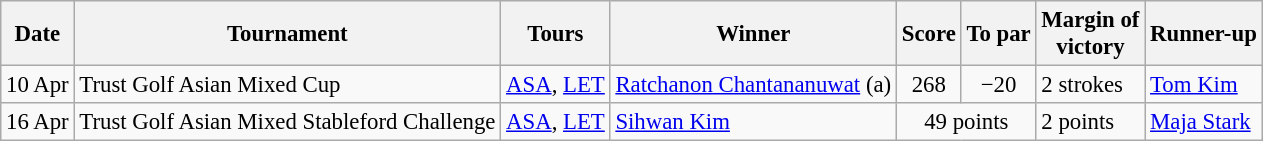<table class=wikitable style="font-size:95%">
<tr>
<th>Date</th>
<th>Tournament</th>
<th>Tours</th>
<th>Winner</th>
<th>Score</th>
<th>To par</th>
<th>Margin of<br>victory</th>
<th>Runner-up</th>
</tr>
<tr>
<td>10 Apr</td>
<td>Trust Golf Asian Mixed Cup</td>
<td><a href='#'>ASA</a>, <a href='#'>LET</a></td>
<td> <a href='#'>Ratchanon Chantananuwat</a> (a)</td>
<td align=center>268</td>
<td align=center>−20</td>
<td>2 strokes</td>
<td> <a href='#'>Tom Kim</a></td>
</tr>
<tr>
<td>16 Apr</td>
<td>Trust Golf Asian Mixed Stableford Challenge</td>
<td><a href='#'>ASA</a>, <a href='#'>LET</a></td>
<td> <a href='#'>Sihwan Kim</a></td>
<td colspan=2 align=center>49 points</td>
<td>2 points</td>
<td> <a href='#'>Maja Stark</a></td>
</tr>
</table>
